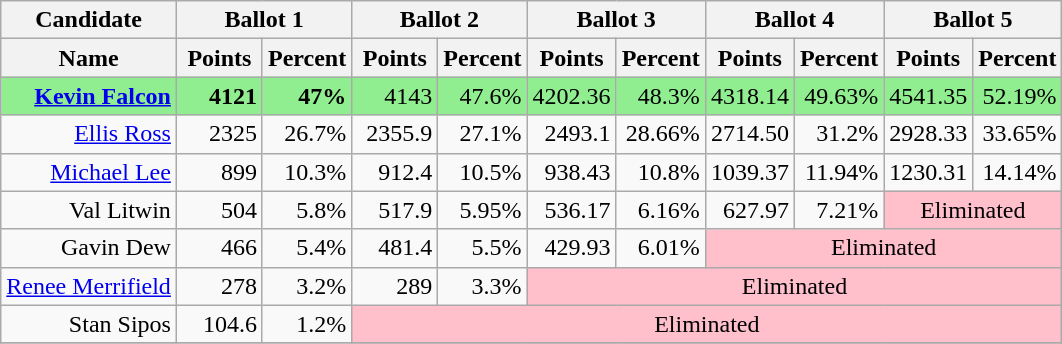<table class="wikitable">
<tr>
<th>Candidate</th>
<th colspan = "2">Ballot 1</th>
<th colspan = "2">Ballot 2</th>
<th colspan = "2">Ballot 3</th>
<th colspan = "2">Ballot 4</th>
<th colspan = "2">Ballot 5</th>
</tr>
<tr>
<th>Name</th>
<th style="width:50px;">Points</th>
<th style="width:50px;">Percent</th>
<th style="width:50px;">Points</th>
<th style="width:50px;">Percent</th>
<th style="width:50px;">Points</th>
<th style="width:50px;">Percent</th>
<th style="width:50px;">Points</th>
<th style="width:50px;">Percent</th>
<th style="width:50px;">Points</th>
<th style="width:50px;">Percent</th>
</tr>
<tr style="text-align:right;background:lightgreen;">
<td> <strong><a href='#'>Kevin Falcon</a></strong></td>
<td><strong>4121</strong></td>
<td><strong>47%</strong></td>
<td>4143</td>
<td>47.6%</td>
<td>4202.36</td>
<td>48.3%</td>
<td>4318.14</td>
<td>49.63%</td>
<td>4541.35</td>
<td>52.19%</td>
</tr>
<tr style="text-align:right;">
<td><a href='#'>Ellis Ross</a></td>
<td>2325</td>
<td>26.7%</td>
<td>2355.9</td>
<td>27.1%</td>
<td>2493.1</td>
<td>28.66%</td>
<td>2714.50</td>
<td>31.2%</td>
<td>2928.33</td>
<td>33.65%</td>
</tr>
<tr style="text-align:right;">
<td><a href='#'>Michael Lee</a></td>
<td>899</td>
<td>10.3%</td>
<td>912.4</td>
<td>10.5%</td>
<td>938.43</td>
<td>10.8%</td>
<td>1039.37</td>
<td>11.94%</td>
<td>1230.31</td>
<td>14.14%</td>
</tr>
<tr style="text-align:right;">
<td>Val Litwin</td>
<td>504</td>
<td>5.8%</td>
<td>517.9</td>
<td>5.95%</td>
<td>536.17</td>
<td>6.16%</td>
<td>627.97</td>
<td>7.21%</td>
<td style="text-align:center; background:pink" colspan="2">Eliminated</td>
</tr>
<tr style="text-align:right;">
<td>Gavin Dew</td>
<td>466</td>
<td>5.4%</td>
<td>481.4</td>
<td>5.5%</td>
<td>429.93</td>
<td>6.01%</td>
<td style="text-align:center; background:pink" colspan="4">Eliminated</td>
</tr>
<tr style="text-align:right;">
<td><a href='#'>Renee Merrifield</a></td>
<td>278</td>
<td>3.2%</td>
<td>289</td>
<td>3.3%</td>
<td style="text-align:center; background:pink" colspan="6">Eliminated</td>
</tr>
<tr style="text-align:right;">
<td>Stan Sipos</td>
<td>104.6</td>
<td>1.2%</td>
<td style="text-align:center; background:pink" colspan="8">Eliminated</td>
</tr>
<tr style="text-align:right;">
</tr>
</table>
